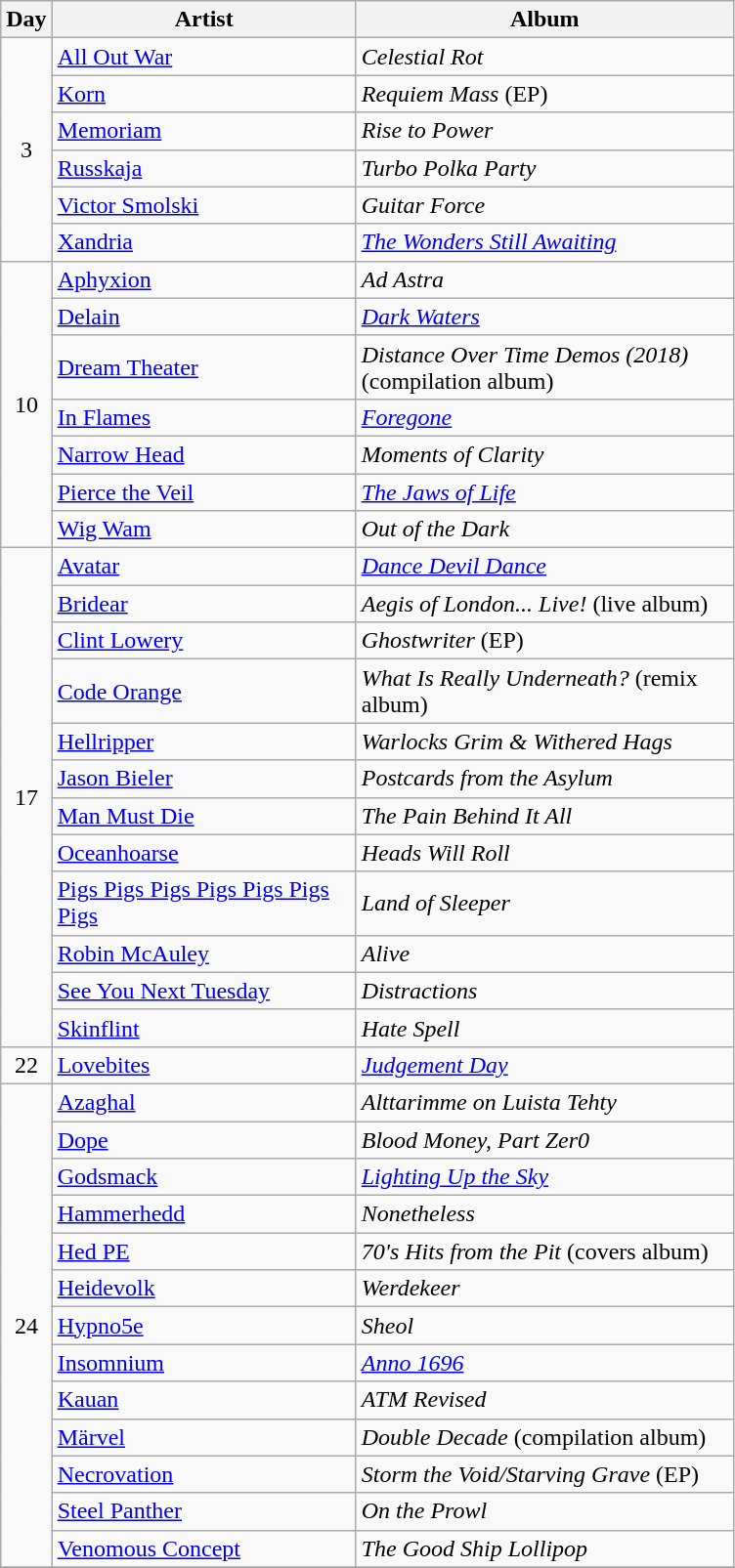<table class="wikitable" id="table_February">
<tr>
<th style="width:20px;">Day</th>
<th style="width:200px;">Artist</th>
<th style="width:250px;">Album</th>
</tr>
<tr>
<td style="text-align:center;" rowspan="6">3</td>
<td><a href='#'>All Out War</a></td>
<td><em>Celestial Rot</em></td>
</tr>
<tr>
<td><a href='#'>Korn</a></td>
<td><em>Requiem Mass</em> (EP)</td>
</tr>
<tr>
<td><a href='#'>Memoriam</a></td>
<td><em>Rise to Power</em></td>
</tr>
<tr>
<td><a href='#'>Russkaja</a></td>
<td><em>Turbo Polka Party</em></td>
</tr>
<tr>
<td><a href='#'>Victor Smolski</a></td>
<td><em>Guitar Force</em></td>
</tr>
<tr>
<td><a href='#'>Xandria</a></td>
<td><em><a href='#'>The Wonders Still Awaiting</a></em></td>
</tr>
<tr>
<td style="text-align:center;" rowspan="7">10</td>
<td><a href='#'>Aphyxion</a></td>
<td><em>Ad Astra</em></td>
</tr>
<tr>
<td><a href='#'>Delain</a></td>
<td><em><a href='#'>Dark Waters</a></em></td>
</tr>
<tr>
<td><a href='#'>Dream Theater</a></td>
<td><em>Distance Over Time Demos (2018)</em> (compilation album)</td>
</tr>
<tr>
<td><a href='#'>In Flames</a></td>
<td><em><a href='#'>Foregone</a></em></td>
</tr>
<tr>
<td><a href='#'>Narrow Head</a></td>
<td><em>Moments of Clarity</em></td>
</tr>
<tr>
<td><a href='#'>Pierce the Veil</a></td>
<td><em><a href='#'>The Jaws of Life</a></em></td>
</tr>
<tr>
<td><a href='#'>Wig Wam</a></td>
<td><em>Out of the Dark</em></td>
</tr>
<tr>
<td style="text-align:center;" rowspan="12">17</td>
<td><a href='#'>Avatar</a></td>
<td><em><a href='#'>Dance Devil Dance</a></em></td>
</tr>
<tr>
<td><a href='#'>Bridear</a></td>
<td><em>Aegis of London... Live!</em> (live album)</td>
</tr>
<tr>
<td><a href='#'>Clint Lowery</a></td>
<td><em>Ghostwriter</em> (EP)</td>
</tr>
<tr>
<td><a href='#'>Code Orange</a></td>
<td><em>What Is Really Underneath?</em> (remix album)</td>
</tr>
<tr>
<td><a href='#'>Hellripper</a></td>
<td><em>Warlocks Grim & Withered Hags</em></td>
</tr>
<tr>
<td><a href='#'>Jason Bieler</a></td>
<td><em>Postcards from the Asylum</em></td>
</tr>
<tr>
<td><a href='#'>Man Must Die</a></td>
<td><em>The Pain Behind It All</em></td>
</tr>
<tr>
<td><a href='#'>Oceanhoarse</a></td>
<td><em>Heads Will Roll</em></td>
</tr>
<tr>
<td><a href='#'>Pigs Pigs Pigs Pigs Pigs Pigs Pigs</a></td>
<td><em>Land of Sleeper</em></td>
</tr>
<tr>
<td><a href='#'>Robin McAuley</a></td>
<td><em>Alive</em></td>
</tr>
<tr>
<td><a href='#'>See You Next Tuesday</a></td>
<td><em>Distractions</em></td>
</tr>
<tr>
<td><a href='#'>Skinflint</a></td>
<td><em>Hate Spell</em></td>
</tr>
<tr>
<td style="text-align:center;" rowspan="1">22</td>
<td><a href='#'>Lovebites</a></td>
<td><em><a href='#'>Judgement Day</a></em></td>
</tr>
<tr>
<td style="text-align:center;" rowspan="13">24</td>
<td><a href='#'>Azaghal</a></td>
<td><em>Alttarimme on Luista Tehty</em></td>
</tr>
<tr>
<td><a href='#'>Dope</a></td>
<td><em>Blood Money, Part Zer0</em></td>
</tr>
<tr>
<td><a href='#'>Godsmack</a></td>
<td><em><a href='#'>Lighting Up the Sky</a></em></td>
</tr>
<tr>
<td><a href='#'>Hammerhedd</a></td>
<td><em>Nonetheless</em></td>
</tr>
<tr>
<td><a href='#'>Hed PE</a></td>
<td><em>70's Hits from the Pit</em> (covers album)</td>
</tr>
<tr>
<td><a href='#'>Heidevolk</a></td>
<td><em>Werdekeer</em></td>
</tr>
<tr>
<td><a href='#'>Hypno5e</a></td>
<td><em>Sheol</em></td>
</tr>
<tr>
<td><a href='#'>Insomnium</a></td>
<td><em><a href='#'>Anno 1696</a></em></td>
</tr>
<tr>
<td><a href='#'>Kauan</a></td>
<td><em>ATM Revised</em></td>
</tr>
<tr>
<td><a href='#'>Märvel</a></td>
<td><em>Double Decade</em> (compilation album)</td>
</tr>
<tr>
<td><a href='#'>Necrovation</a></td>
<td><em>Storm the Void/Starving Grave</em> (EP)</td>
</tr>
<tr>
<td><a href='#'>Steel Panther</a></td>
<td><em>On the Prowl</em></td>
</tr>
<tr>
<td><a href='#'>Venomous Concept</a></td>
<td><em>The Good Ship Lollipop</em></td>
</tr>
<tr>
</tr>
</table>
